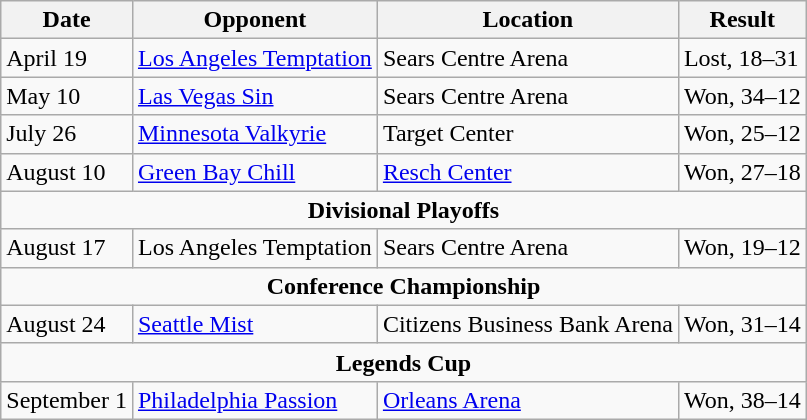<table class="wikitable">
<tr>
<th>Date</th>
<th>Opponent</th>
<th>Location</th>
<th>Result</th>
</tr>
<tr>
<td>April 19</td>
<td><a href='#'>Los Angeles Temptation</a></td>
<td>Sears Centre Arena</td>
<td>Lost, 18–31</td>
</tr>
<tr>
<td>May 10</td>
<td><a href='#'>Las Vegas Sin</a></td>
<td>Sears Centre Arena</td>
<td>Won, 34–12</td>
</tr>
<tr>
<td>July 26</td>
<td><a href='#'>Minnesota Valkyrie</a></td>
<td>Target Center</td>
<td>Won, 25–12</td>
</tr>
<tr>
<td>August 10</td>
<td><a href='#'>Green Bay Chill</a></td>
<td><a href='#'>Resch Center</a></td>
<td>Won, 27–18</td>
</tr>
<tr>
<td colspan=4 style="text-align:center;"><strong>Divisional Playoffs</strong></td>
</tr>
<tr>
<td>August 17</td>
<td>Los Angeles Temptation</td>
<td>Sears Centre Arena</td>
<td>Won, 19–12</td>
</tr>
<tr>
<td colspan=4 style="text-align:center;"><strong>Conference Championship</strong></td>
</tr>
<tr>
<td>August 24</td>
<td><a href='#'>Seattle Mist</a></td>
<td>Citizens Business Bank Arena</td>
<td>Won, 31–14</td>
</tr>
<tr>
<td colspan=4 style="text-align:center;"><strong>Legends Cup</strong></td>
</tr>
<tr>
<td>September 1</td>
<td><a href='#'>Philadelphia Passion</a></td>
<td><a href='#'>Orleans Arena</a></td>
<td>Won, 38–14</td>
</tr>
</table>
